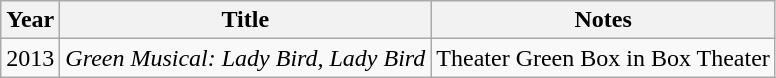<table class="wikitable">
<tr>
<th>Year</th>
<th>Title</th>
<th>Notes</th>
</tr>
<tr>
<td>2013</td>
<td><em>Green Musical: Lady Bird, Lady Bird</em></td>
<td>Theater Green Box in Box Theater</td>
</tr>
</table>
